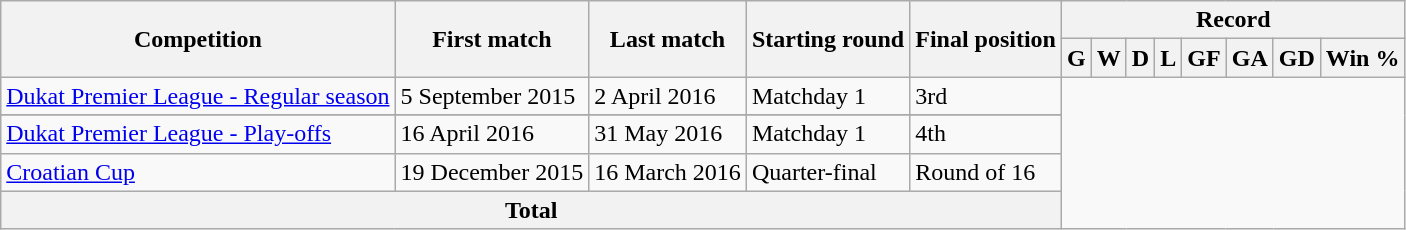<table class="wikitable" style="text-align: center">
<tr>
<th rowspan="2">Competition</th>
<th rowspan="2">First match</th>
<th rowspan="2">Last match</th>
<th rowspan="2">Starting round</th>
<th rowspan="2">Final position</th>
<th colspan="8">Record</th>
</tr>
<tr>
<th>G</th>
<th>W</th>
<th>D</th>
<th>L</th>
<th>GF</th>
<th>GA</th>
<th>GD</th>
<th>Win %</th>
</tr>
<tr>
<td align=left><a href='#'>Dukat Premier League - Regular season</a></td>
<td align=left>5 September 2015</td>
<td align=left>2 April 2016</td>
<td align=left>Matchday 1</td>
<td align=left>3rd<br></td>
</tr>
<tr>
</tr>
<tr>
<td align=left><a href='#'>Dukat Premier League - Play-offs</a></td>
<td align=left>16 April 2016</td>
<td align=left>31 May 2016</td>
<td align=left>Matchday 1</td>
<td align=left>4th<br></td>
</tr>
<tr>
<td align=left><a href='#'>Croatian Cup</a></td>
<td align=left>19 December 2015</td>
<td align=left>16 March 2016</td>
<td align=left>Quarter-final</td>
<td align=left>Round of 16<br></td>
</tr>
<tr>
<th colspan="5">Total<br></th>
</tr>
</table>
